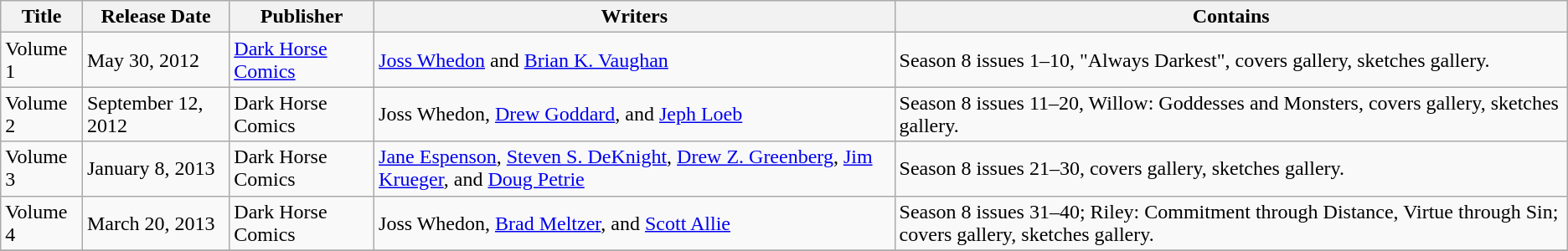<table class="wikitable">
<tr>
<th>Title</th>
<th>Release Date</th>
<th>Publisher</th>
<th>Writers</th>
<th>Contains</th>
</tr>
<tr>
<td>Volume 1</td>
<td>May 30, 2012</td>
<td><a href='#'>Dark Horse Comics</a></td>
<td><a href='#'>Joss Whedon</a> and <a href='#'>Brian K. Vaughan</a></td>
<td>Season 8 issues 1–10, "Always Darkest", covers gallery, sketches gallery.</td>
</tr>
<tr>
<td>Volume 2</td>
<td>September 12, 2012</td>
<td>Dark Horse Comics</td>
<td>Joss Whedon, <a href='#'>Drew Goddard</a>, and <a href='#'>Jeph Loeb</a></td>
<td>Season 8 issues 11–20, Willow: Goddesses and Monsters, covers gallery, sketches gallery.</td>
</tr>
<tr>
<td>Volume 3</td>
<td>January 8, 2013</td>
<td>Dark Horse Comics</td>
<td><a href='#'>Jane Espenson</a>, <a href='#'>Steven S. DeKnight</a>, <a href='#'>Drew Z. Greenberg</a>, <a href='#'>Jim Krueger</a>, and <a href='#'>Doug Petrie</a></td>
<td>Season 8 issues 21–30, covers gallery, sketches gallery.</td>
</tr>
<tr>
<td>Volume 4</td>
<td>March 20, 2013</td>
<td>Dark Horse Comics</td>
<td>Joss Whedon, <a href='#'>Brad Meltzer</a>, and <a href='#'>Scott Allie</a></td>
<td>Season 8 issues 31–40; Riley: Commitment through Distance, Virtue through Sin; covers gallery, sketches gallery.</td>
</tr>
<tr>
</tr>
</table>
